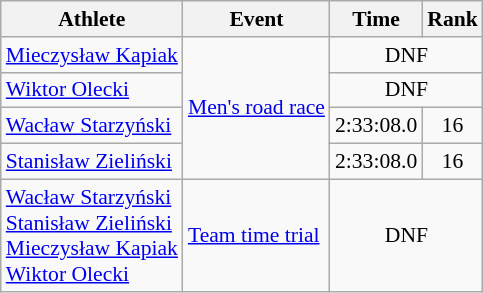<table class=wikitable style="font-size:90%">
<tr>
<th>Athlete</th>
<th>Event</th>
<th>Time</th>
<th>Rank</th>
</tr>
<tr align=center>
<td align=left rowspan=1><a href='#'>Mieczysław Kapiak</a></td>
<td align=left rowspan=4><a href='#'>Men's road race</a></td>
<td align=center colspan=2>DNF</td>
</tr>
<tr align=center>
<td align=left rowspan=1><a href='#'>Wiktor Olecki</a></td>
<td align=center colspan=2>DNF</td>
</tr>
<tr align=center>
<td align=left rowspan=1><a href='#'>Wacław Starzyński</a></td>
<td>2:33:08.0</td>
<td>16</td>
</tr>
<tr align=center>
<td align=left><a href='#'>Stanisław Zieliński</a></td>
<td>2:33:08.0</td>
<td>16</td>
</tr>
<tr align=center>
<td align=left><a href='#'>Wacław Starzyński</a><br><a href='#'>Stanisław Zieliński</a><br><a href='#'>Mieczysław Kapiak</a><br><a href='#'>Wiktor Olecki</a></td>
<td align=left><a href='#'>Team time trial</a></td>
<td align=center colspan=2>DNF</td>
</tr>
</table>
